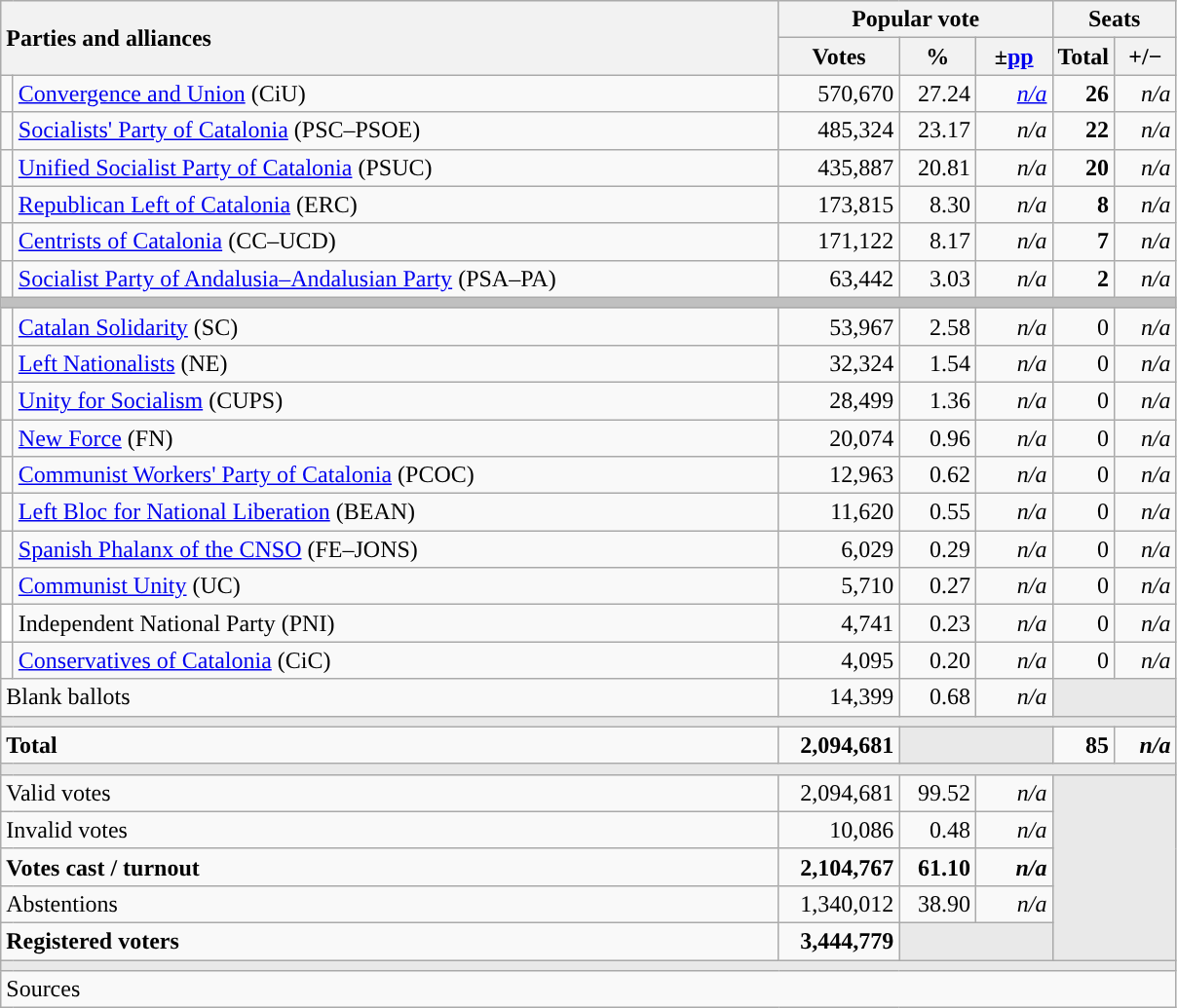<table class="wikitable" style="text-align:right;">
<tr>
<th style="text-align:left;" rowspan="2" colspan="2" width="525">Parties and alliances</th>
<th colspan="3">Popular vote</th>
<th colspan="2">Seats</th>
</tr>
<tr>
<th width="75">Votes</th>
<th width="45">%</th>
<th width="45">±<a href='#'>pp</a></th>
<th width="35">Total</th>
<th width="35">+/−</th>
</tr>
<tr>
<td width="1" style="color:inherit;background:"></td>
<td align="left"><a href='#'>Convergence and Union</a> (CiU)</td>
<td>570,670</td>
<td>27.24</td>
<td><em><a href='#'>n/a</a></em></td>
<td><strong>26</strong></td>
<td><em>n/a</em></td>
</tr>
<tr>
<td style="color:inherit;background:"></td>
<td align="left"><a href='#'>Socialists' Party of Catalonia</a> (PSC–PSOE)</td>
<td>485,324</td>
<td>23.17</td>
<td><em>n/a</em></td>
<td><strong>22</strong></td>
<td><em>n/a</em></td>
</tr>
<tr>
<td style="color:inherit;background:"></td>
<td align="left"><a href='#'>Unified Socialist Party of Catalonia</a> (PSUC)</td>
<td>435,887</td>
<td>20.81</td>
<td><em>n/a</em></td>
<td><strong>20</strong></td>
<td><em>n/a</em></td>
</tr>
<tr>
<td style="color:inherit;background:"></td>
<td align="left"><a href='#'>Republican Left of Catalonia</a> (ERC)</td>
<td>173,815</td>
<td>8.30</td>
<td><em>n/a</em></td>
<td><strong>8</strong></td>
<td><em>n/a</em></td>
</tr>
<tr>
<td style="color:inherit;background:"></td>
<td align="left"><a href='#'>Centrists of Catalonia</a> (CC–UCD)</td>
<td>171,122</td>
<td>8.17</td>
<td><em>n/a</em></td>
<td><strong>7</strong></td>
<td><em>n/a</em></td>
</tr>
<tr>
<td style="color:inherit;background:"></td>
<td align="left"><a href='#'>Socialist Party of Andalusia–Andalusian Party</a> (PSA–PA)</td>
<td>63,442</td>
<td>3.03</td>
<td><em>n/a</em></td>
<td><strong>2</strong></td>
<td><em>n/a</em></td>
</tr>
<tr>
<td colspan="7" bgcolor="#C0C0C0"></td>
</tr>
<tr>
<td style="color:inherit;background:"></td>
<td align="left"><a href='#'>Catalan Solidarity</a> (SC)</td>
<td>53,967</td>
<td>2.58</td>
<td><em>n/a</em></td>
<td>0</td>
<td><em>n/a</em></td>
</tr>
<tr>
<td style="color:inherit;background:"></td>
<td align="left"><a href='#'>Left Nationalists</a> (NE)</td>
<td>32,324</td>
<td>1.54</td>
<td><em>n/a</em></td>
<td>0</td>
<td><em>n/a</em></td>
</tr>
<tr>
<td style="color:inherit;background:"></td>
<td align="left"><a href='#'>Unity for Socialism</a> (CUPS)</td>
<td>28,499</td>
<td>1.36</td>
<td><em>n/a</em></td>
<td>0</td>
<td><em>n/a</em></td>
</tr>
<tr>
<td style="color:inherit;background:"></td>
<td align="left"><a href='#'>New Force</a> (FN)</td>
<td>20,074</td>
<td>0.96</td>
<td><em>n/a</em></td>
<td>0</td>
<td><em>n/a</em></td>
</tr>
<tr>
<td style="color:inherit;background:"></td>
<td align="left"><a href='#'>Communist Workers' Party of Catalonia</a> (PCOC)</td>
<td>12,963</td>
<td>0.62</td>
<td><em>n/a</em></td>
<td>0</td>
<td><em>n/a</em></td>
</tr>
<tr>
<td style="color:inherit;background:"></td>
<td align="left"><a href='#'>Left Bloc for National Liberation</a> (BEAN)</td>
<td>11,620</td>
<td>0.55</td>
<td><em>n/a</em></td>
<td>0</td>
<td><em>n/a</em></td>
</tr>
<tr>
<td style="color:inherit;background:"></td>
<td align="left"><a href='#'>Spanish Phalanx of the CNSO</a> (FE–JONS)</td>
<td>6,029</td>
<td>0.29</td>
<td><em>n/a</em></td>
<td>0</td>
<td><em>n/a</em></td>
</tr>
<tr>
<td style="color:inherit;background:"></td>
<td align="left"><a href='#'>Communist Unity</a> (UC)</td>
<td>5,710</td>
<td>0.27</td>
<td><em>n/a</em></td>
<td>0</td>
<td><em>n/a</em></td>
</tr>
<tr>
<td bgcolor="white"></td>
<td align="left">Independent National Party (PNI)</td>
<td>4,741</td>
<td>0.23</td>
<td><em>n/a</em></td>
<td>0</td>
<td><em>n/a</em></td>
</tr>
<tr>
<td style="color:inherit;background:"></td>
<td align="left"><a href='#'>Conservatives of Catalonia</a> (CiC)</td>
<td>4,095</td>
<td>0.20</td>
<td><em>n/a</em></td>
<td>0</td>
<td><em>n/a</em></td>
</tr>
<tr>
<td align="left" colspan="2">Blank ballots</td>
<td>14,399</td>
<td>0.68</td>
<td><em>n/a</em></td>
<td bgcolor="#E9E9E9" colspan="2"></td>
</tr>
<tr>
<td colspan="7" bgcolor="#E9E9E9"></td>
</tr>
<tr style="font-weight:bold;">
<td align="left" colspan="2">Total</td>
<td>2,094,681</td>
<td bgcolor="#E9E9E9" colspan="2"></td>
<td>85</td>
<td><em>n/a</em></td>
</tr>
<tr>
<td colspan="7" bgcolor="#E9E9E9"></td>
</tr>
<tr>
<td align="left" colspan="2">Valid votes</td>
<td>2,094,681</td>
<td>99.52</td>
<td><em>n/a</em></td>
<td bgcolor="#E9E9E9" colspan="2" rowspan="5"></td>
</tr>
<tr>
<td align="left" colspan="2">Invalid votes</td>
<td>10,086</td>
<td>0.48</td>
<td><em>n/a</em></td>
</tr>
<tr style="font-weight:bold;">
<td align="left" colspan="2">Votes cast / turnout</td>
<td>2,104,767</td>
<td>61.10</td>
<td><em>n/a</em></td>
</tr>
<tr>
<td align="left" colspan="2">Abstentions</td>
<td>1,340,012</td>
<td>38.90</td>
<td><em>n/a</em></td>
</tr>
<tr style="font-weight:bold;">
<td align="left" colspan="2">Registered voters</td>
<td>3,444,779</td>
<td bgcolor="#E9E9E9" colspan="2"></td>
</tr>
<tr>
<td colspan="7" bgcolor="#E9E9E9"></td>
</tr>
<tr>
<td align="left" colspan="7">Sources</td>
</tr>
</table>
